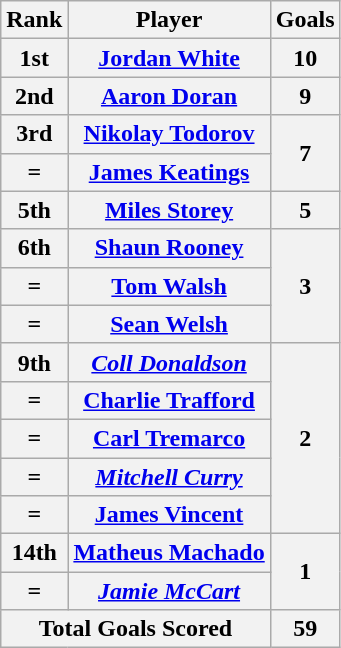<table class="wikitable">
<tr>
<th>Rank</th>
<th>Player</th>
<th>Goals</th>
</tr>
<tr>
<th>1st</th>
<th> <a href='#'>Jordan White</a></th>
<th>10</th>
</tr>
<tr>
<th>2nd</th>
<th> <a href='#'>Aaron Doran</a></th>
<th>9</th>
</tr>
<tr>
<th>3rd</th>
<th> <a href='#'>Nikolay Todorov</a></th>
<th rowspan="2">7</th>
</tr>
<tr>
<th>=</th>
<th> <a href='#'>James Keatings</a></th>
</tr>
<tr>
<th>5th</th>
<th> <a href='#'>Miles Storey</a></th>
<th>5</th>
</tr>
<tr>
<th>6th</th>
<th> <a href='#'>Shaun Rooney</a></th>
<th rowspan="3">3</th>
</tr>
<tr>
<th>=</th>
<th> <a href='#'>Tom Walsh</a></th>
</tr>
<tr>
<th>=</th>
<th> <a href='#'>Sean Welsh</a></th>
</tr>
<tr>
<th>9th</th>
<th> <em><a href='#'>Coll Donaldson</a></em></th>
<th rowspan="5">2</th>
</tr>
<tr>
<th>=</th>
<th> <a href='#'>Charlie Trafford</a></th>
</tr>
<tr>
<th>=</th>
<th> <a href='#'>Carl Tremarco</a></th>
</tr>
<tr>
<th>=</th>
<th> <em><a href='#'>Mitchell Curry</a></em></th>
</tr>
<tr>
<th>=</th>
<th> <a href='#'>James Vincent</a></th>
</tr>
<tr>
<th>14th</th>
<th> <a href='#'>Matheus Machado</a></th>
<th rowspan="2">1</th>
</tr>
<tr>
<th>=</th>
<th> <em><a href='#'>Jamie McCart</a></em></th>
</tr>
<tr>
<th colspan="2">Total Goals Scored</th>
<th>59</th>
</tr>
</table>
